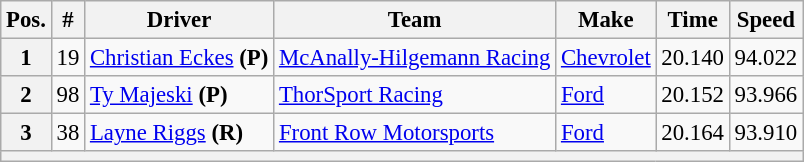<table class="wikitable" style="font-size:95%">
<tr>
<th>Pos.</th>
<th>#</th>
<th>Driver</th>
<th>Team</th>
<th>Make</th>
<th>Time</th>
<th>Speed</th>
</tr>
<tr>
<th>1</th>
<td>19</td>
<td><a href='#'>Christian Eckes</a> <strong>(P)</strong></td>
<td><a href='#'>McAnally-Hilgemann Racing</a></td>
<td><a href='#'>Chevrolet</a></td>
<td>20.140</td>
<td>94.022</td>
</tr>
<tr>
<th>2</th>
<td>98</td>
<td><a href='#'>Ty Majeski</a> <strong>(P)</strong></td>
<td><a href='#'>ThorSport Racing</a></td>
<td><a href='#'>Ford</a></td>
<td>20.152</td>
<td>93.966</td>
</tr>
<tr>
<th>3</th>
<td>38</td>
<td><a href='#'>Layne Riggs</a> <strong>(R)</strong></td>
<td><a href='#'>Front Row Motorsports</a></td>
<td><a href='#'>Ford</a></td>
<td>20.164</td>
<td>93.910</td>
</tr>
<tr>
<th colspan="7"></th>
</tr>
</table>
